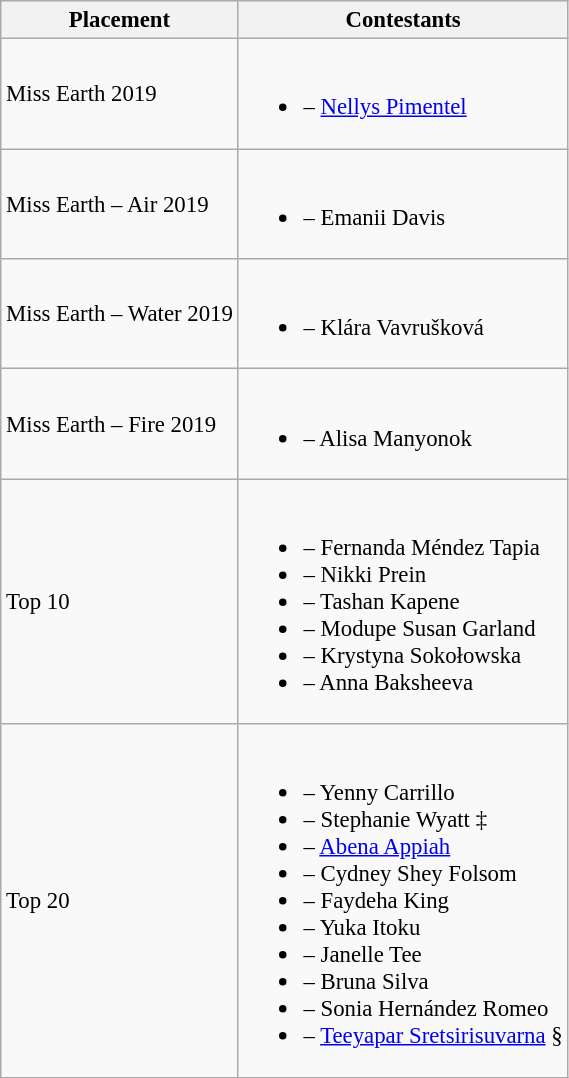<table class="wikitable sortable" style="font-size: 95%">
<tr>
<th>Placement</th>
<th>Contestants</th>
</tr>
<tr>
<td>Miss Earth 2019</td>
<td><br><ul><li> – <a href='#'>Nellys Pimentel</a></li></ul></td>
</tr>
<tr>
<td>Miss Earth – Air 2019</td>
<td><br><ul><li> – Emanii Davis</li></ul></td>
</tr>
<tr>
<td>Miss Earth – Water 2019</td>
<td><br><ul><li> – Klára Vavrušková</li></ul></td>
</tr>
<tr>
<td>Miss Earth – Fire 2019</td>
<td><br><ul><li> – Alisa Manyonok</li></ul></td>
</tr>
<tr>
<td>Top 10</td>
<td><br><ul><li> – Fernanda Méndez Tapia</li><li> – Nikki Prein</li><li> – Tashan Kapene</li><li> – Modupe Susan Garland</li><li> – Krystyna Sokołowska</li><li> – Anna Baksheeva</li></ul></td>
</tr>
<tr>
<td>Top 20</td>
<td><br><ul><li> –  Yenny Carrillo</li><li> – Stephanie Wyatt ‡</li><li> – <a href='#'>Abena Appiah</a></li><li> – Cydney Shey Folsom</li><li> – Faydeha King</li><li> – Yuka Itoku</li><li> – Janelle Tee</li><li> – Bruna Silva</li><li> – Sonia Hernández Romeo</li><li> – <a href='#'>Teeyapar Sretsirisuvarna</a> §</li></ul></td>
</tr>
</table>
